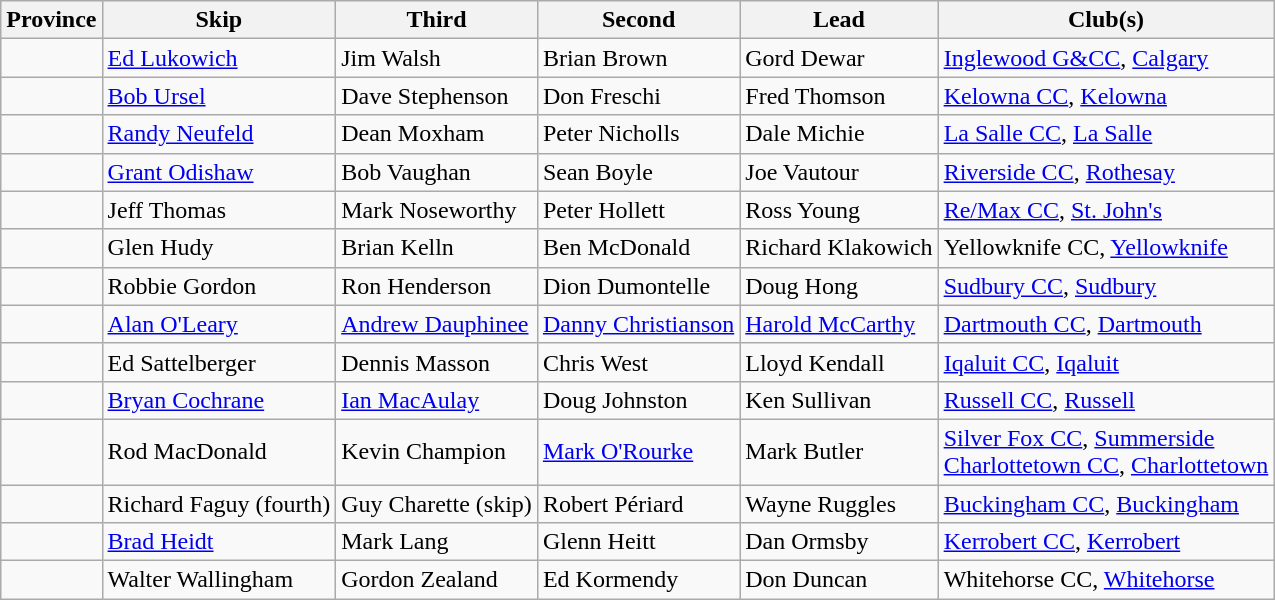<table class="wikitable">
<tr>
<th>Province</th>
<th>Skip</th>
<th>Third</th>
<th>Second</th>
<th>Lead</th>
<th>Club(s)</th>
</tr>
<tr>
<td></td>
<td><a href='#'>Ed Lukowich</a></td>
<td>Jim Walsh</td>
<td>Brian Brown</td>
<td>Gord Dewar</td>
<td><a href='#'>Inglewood G&CC</a>, <a href='#'>Calgary</a></td>
</tr>
<tr>
<td></td>
<td><a href='#'>Bob Ursel</a></td>
<td>Dave Stephenson</td>
<td>Don Freschi</td>
<td>Fred Thomson</td>
<td><a href='#'>Kelowna CC</a>, <a href='#'>Kelowna</a></td>
</tr>
<tr>
<td></td>
<td><a href='#'>Randy Neufeld</a></td>
<td>Dean Moxham</td>
<td>Peter Nicholls</td>
<td>Dale Michie</td>
<td><a href='#'>La Salle CC</a>, <a href='#'>La Salle</a></td>
</tr>
<tr>
<td></td>
<td><a href='#'>Grant Odishaw</a></td>
<td>Bob Vaughan</td>
<td>Sean Boyle</td>
<td>Joe Vautour</td>
<td><a href='#'>Riverside CC</a>, <a href='#'>Rothesay</a></td>
</tr>
<tr>
<td></td>
<td>Jeff Thomas</td>
<td>Mark Noseworthy</td>
<td>Peter Hollett</td>
<td>Ross Young</td>
<td><a href='#'>Re/Max CC</a>, <a href='#'>St. John's</a></td>
</tr>
<tr>
<td></td>
<td>Glen Hudy</td>
<td>Brian Kelln</td>
<td>Ben McDonald</td>
<td>Richard Klakowich</td>
<td>Yellowknife CC, <a href='#'>Yellowknife</a></td>
</tr>
<tr>
<td></td>
<td>Robbie Gordon</td>
<td>Ron Henderson</td>
<td>Dion Dumontelle</td>
<td>Doug Hong</td>
<td><a href='#'>Sudbury CC</a>, <a href='#'>Sudbury</a></td>
</tr>
<tr>
<td></td>
<td><a href='#'>Alan O'Leary</a></td>
<td><a href='#'>Andrew Dauphinee</a></td>
<td><a href='#'>Danny Christianson</a></td>
<td><a href='#'>Harold McCarthy</a></td>
<td><a href='#'>Dartmouth CC</a>, <a href='#'>Dartmouth</a></td>
</tr>
<tr>
<td></td>
<td>Ed Sattelberger</td>
<td>Dennis Masson</td>
<td>Chris West</td>
<td>Lloyd Kendall</td>
<td><a href='#'>Iqaluit CC</a>, <a href='#'>Iqaluit</a></td>
</tr>
<tr>
<td></td>
<td><a href='#'>Bryan Cochrane</a></td>
<td><a href='#'>Ian MacAulay</a></td>
<td>Doug Johnston</td>
<td>Ken Sullivan</td>
<td><a href='#'>Russell CC</a>, <a href='#'>Russell</a></td>
</tr>
<tr>
<td></td>
<td>Rod MacDonald</td>
<td>Kevin Champion</td>
<td><a href='#'>Mark O'Rourke</a></td>
<td>Mark Butler</td>
<td><a href='#'>Silver Fox CC</a>, <a href='#'>Summerside</a><br><a href='#'>Charlottetown CC</a>, <a href='#'>Charlottetown</a></td>
</tr>
<tr>
<td></td>
<td>Richard Faguy (fourth)</td>
<td>Guy Charette (skip)</td>
<td>Robert Périard</td>
<td>Wayne Ruggles</td>
<td><a href='#'>Buckingham CC</a>, <a href='#'>Buckingham</a></td>
</tr>
<tr>
<td></td>
<td><a href='#'>Brad Heidt</a></td>
<td>Mark Lang</td>
<td>Glenn Heitt</td>
<td>Dan Ormsby</td>
<td><a href='#'>Kerrobert CC</a>, <a href='#'>Kerrobert</a></td>
</tr>
<tr>
<td></td>
<td>Walter Wallingham</td>
<td>Gordon Zealand</td>
<td>Ed Kormendy</td>
<td>Don Duncan</td>
<td>Whitehorse CC, <a href='#'>Whitehorse</a></td>
</tr>
</table>
